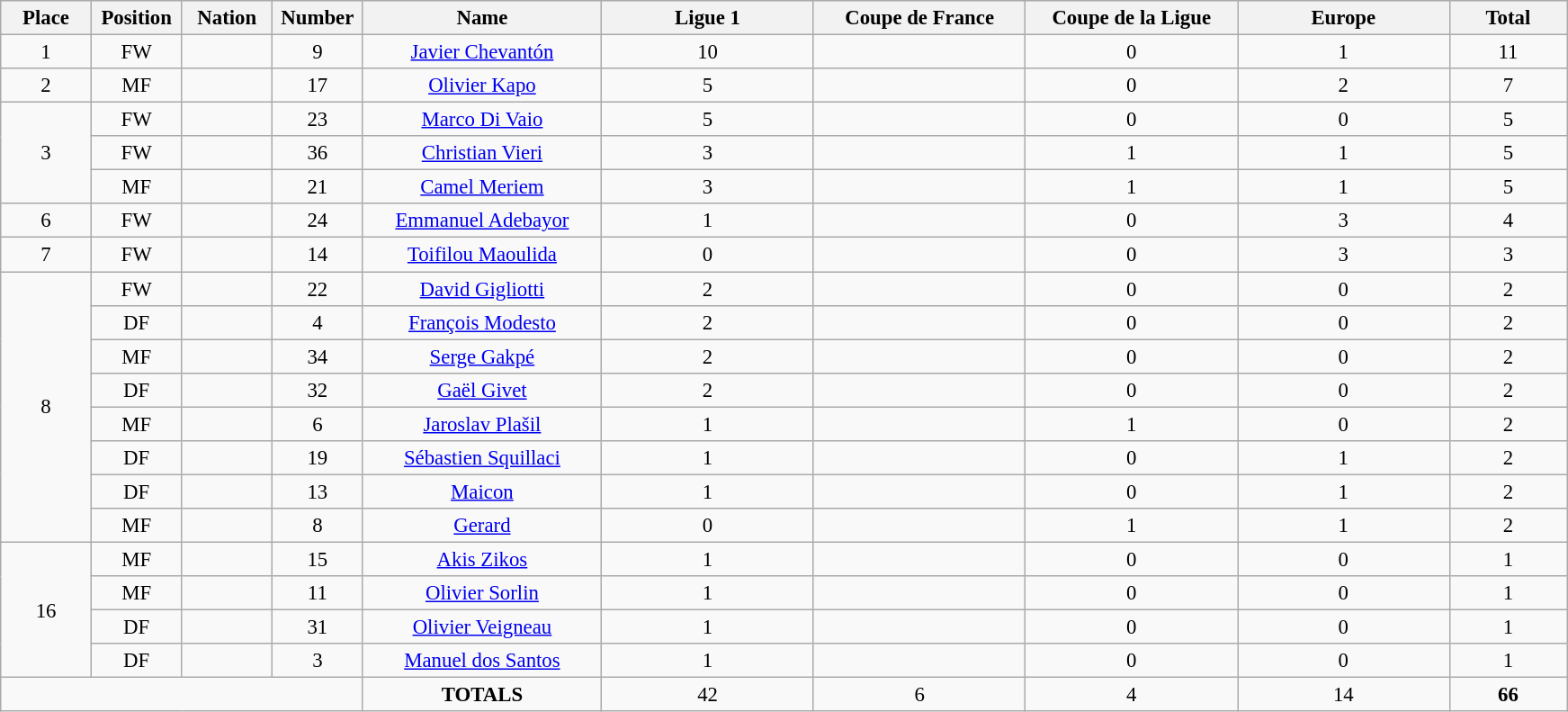<table class="wikitable" style="font-size: 95%; text-align: center;">
<tr>
<th width=60>Place</th>
<th width=60>Position</th>
<th width=60>Nation</th>
<th width=60>Number</th>
<th width=170>Name</th>
<th width=150>Ligue 1</th>
<th width=150>Coupe de France</th>
<th width=150>Coupe de la Ligue</th>
<th width=150>Europe</th>
<th width=80>Total</th>
</tr>
<tr>
<td>1</td>
<td>FW</td>
<td></td>
<td>9</td>
<td><a href='#'>Javier Chevantón</a></td>
<td>10</td>
<td></td>
<td>0</td>
<td>1</td>
<td>11</td>
</tr>
<tr>
<td>2</td>
<td>MF</td>
<td></td>
<td>17</td>
<td><a href='#'>Olivier Kapo</a></td>
<td>5</td>
<td></td>
<td>0</td>
<td>2</td>
<td>7</td>
</tr>
<tr>
<td rowspan="3">3</td>
<td>FW</td>
<td></td>
<td>23</td>
<td><a href='#'>Marco Di Vaio</a></td>
<td>5</td>
<td></td>
<td>0</td>
<td>0</td>
<td>5</td>
</tr>
<tr>
<td>FW</td>
<td></td>
<td>36</td>
<td><a href='#'>Christian Vieri</a></td>
<td>3</td>
<td></td>
<td>1</td>
<td>1</td>
<td>5</td>
</tr>
<tr>
<td>MF</td>
<td></td>
<td>21</td>
<td><a href='#'>Camel Meriem</a></td>
<td>3</td>
<td></td>
<td>1</td>
<td>1</td>
<td>5</td>
</tr>
<tr>
<td>6</td>
<td>FW</td>
<td></td>
<td>24</td>
<td><a href='#'>Emmanuel Adebayor</a></td>
<td>1</td>
<td></td>
<td>0</td>
<td>3</td>
<td>4</td>
</tr>
<tr>
<td>7</td>
<td>FW</td>
<td></td>
<td>14</td>
<td><a href='#'>Toifilou Maoulida</a></td>
<td>0</td>
<td></td>
<td>0</td>
<td>3</td>
<td>3</td>
</tr>
<tr>
<td rowspan="8">8</td>
<td>FW</td>
<td></td>
<td>22</td>
<td><a href='#'>David Gigliotti</a></td>
<td>2</td>
<td></td>
<td>0</td>
<td>0</td>
<td>2</td>
</tr>
<tr>
<td>DF</td>
<td></td>
<td>4</td>
<td><a href='#'>François Modesto</a></td>
<td>2</td>
<td></td>
<td>0</td>
<td>0</td>
<td>2</td>
</tr>
<tr>
<td>MF</td>
<td></td>
<td>34</td>
<td><a href='#'>Serge Gakpé</a></td>
<td>2</td>
<td></td>
<td>0</td>
<td>0</td>
<td>2</td>
</tr>
<tr>
<td>DF</td>
<td></td>
<td>32</td>
<td><a href='#'>Gaël Givet</a></td>
<td>2</td>
<td></td>
<td>0</td>
<td>0</td>
<td>2</td>
</tr>
<tr>
<td>MF</td>
<td></td>
<td>6</td>
<td><a href='#'>Jaroslav Plašil</a></td>
<td>1</td>
<td></td>
<td>1</td>
<td>0</td>
<td>2</td>
</tr>
<tr>
<td>DF</td>
<td></td>
<td>19</td>
<td><a href='#'>Sébastien Squillaci</a></td>
<td>1</td>
<td></td>
<td>0</td>
<td>1</td>
<td>2</td>
</tr>
<tr>
<td>DF</td>
<td></td>
<td>13</td>
<td><a href='#'>Maicon</a></td>
<td>1</td>
<td></td>
<td>0</td>
<td>1</td>
<td>2</td>
</tr>
<tr>
<td>MF</td>
<td></td>
<td>8</td>
<td><a href='#'>Gerard</a></td>
<td>0</td>
<td></td>
<td>1</td>
<td>1</td>
<td>2</td>
</tr>
<tr>
<td rowspan="4">16</td>
<td>MF</td>
<td></td>
<td>15</td>
<td><a href='#'>Akis Zikos</a></td>
<td>1</td>
<td></td>
<td>0</td>
<td>0</td>
<td>1</td>
</tr>
<tr>
<td>MF</td>
<td></td>
<td>11</td>
<td><a href='#'>Olivier Sorlin</a></td>
<td>1</td>
<td></td>
<td>0</td>
<td>0</td>
<td>1</td>
</tr>
<tr>
<td>DF</td>
<td></td>
<td>31</td>
<td><a href='#'>Olivier Veigneau</a></td>
<td>1</td>
<td></td>
<td>0</td>
<td>0</td>
<td>1</td>
</tr>
<tr>
<td>DF</td>
<td></td>
<td>3</td>
<td><a href='#'>Manuel dos Santos</a></td>
<td>1</td>
<td></td>
<td>0</td>
<td>0</td>
<td>1</td>
</tr>
<tr>
<td colspan="4"></td>
<td><strong>TOTALS</strong></td>
<td>42</td>
<td>6</td>
<td>4</td>
<td>14</td>
<td><strong>66</strong></td>
</tr>
</table>
